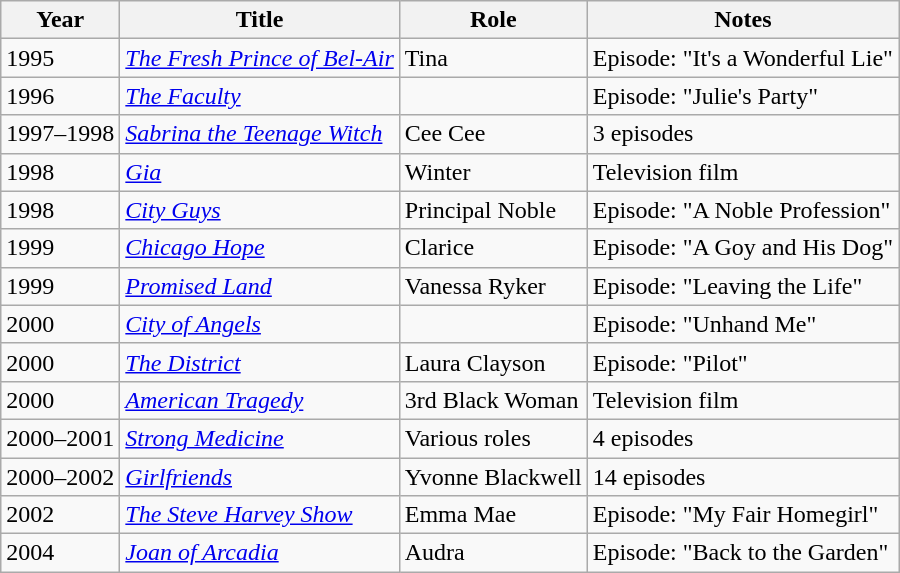<table class="wikitable sortable">
<tr>
<th>Year</th>
<th>Title</th>
<th>Role</th>
<th>Notes</th>
</tr>
<tr>
<td>1995</td>
<td><em><a href='#'>The Fresh Prince of Bel-Air</a></em></td>
<td>Tina</td>
<td>Episode: "It's a Wonderful Lie"</td>
</tr>
<tr>
<td>1996</td>
<td><em><a href='#'>The Faculty</a></em></td>
<td></td>
<td>Episode: "Julie's Party"</td>
</tr>
<tr>
<td>1997–1998</td>
<td><a href='#'><em>Sabrina the Teenage Witch</em></a></td>
<td>Cee Cee</td>
<td>3 episodes</td>
</tr>
<tr>
<td>1998</td>
<td><em><a href='#'>Gia</a></em></td>
<td>Winter</td>
<td>Television film</td>
</tr>
<tr>
<td>1998</td>
<td><em><a href='#'>City Guys</a></em></td>
<td>Principal Noble</td>
<td>Episode: "A Noble Profession"</td>
</tr>
<tr>
<td>1999</td>
<td><em><a href='#'>Chicago Hope</a></em></td>
<td>Clarice</td>
<td>Episode: "A Goy and His Dog"</td>
</tr>
<tr>
<td>1999</td>
<td><a href='#'><em>Promised Land</em></a></td>
<td>Vanessa Ryker</td>
<td>Episode: "Leaving the Life"</td>
</tr>
<tr>
<td>2000</td>
<td><a href='#'><em>City of Angels</em></a></td>
<td></td>
<td>Episode: "Unhand Me"</td>
</tr>
<tr>
<td>2000</td>
<td><em><a href='#'>The District</a></em></td>
<td>Laura Clayson</td>
<td>Episode: "Pilot"</td>
</tr>
<tr>
<td>2000</td>
<td><a href='#'><em>American Tragedy</em></a></td>
<td>3rd Black Woman</td>
<td>Television film</td>
</tr>
<tr>
<td>2000–2001</td>
<td><em><a href='#'>Strong Medicine</a></em></td>
<td>Various roles</td>
<td>4 episodes</td>
</tr>
<tr>
<td>2000–2002</td>
<td><a href='#'><em>Girlfriends</em></a></td>
<td>Yvonne Blackwell</td>
<td>14 episodes</td>
</tr>
<tr>
<td>2002</td>
<td><em><a href='#'>The Steve Harvey Show</a></em></td>
<td>Emma Mae</td>
<td>Episode: "My Fair Homegirl"</td>
</tr>
<tr>
<td>2004</td>
<td><em><a href='#'>Joan of Arcadia</a></em></td>
<td>Audra</td>
<td>Episode: "Back to the Garden"</td>
</tr>
</table>
